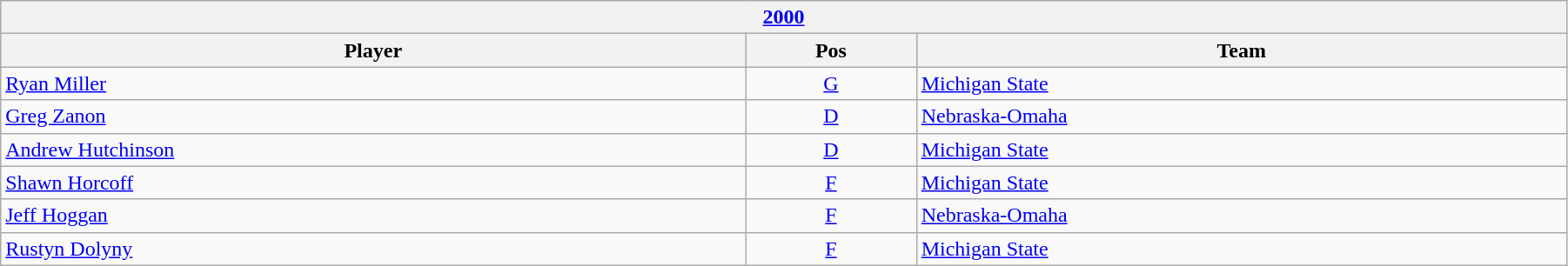<table class="wikitable" width=95%>
<tr>
<th colspan=3><a href='#'>2000</a></th>
</tr>
<tr>
<th>Player</th>
<th>Pos</th>
<th>Team</th>
</tr>
<tr>
<td><a href='#'>Ryan Miller</a></td>
<td style="text-align:center;"><a href='#'>G</a></td>
<td><a href='#'>Michigan State</a></td>
</tr>
<tr>
<td><a href='#'>Greg Zanon</a></td>
<td style="text-align:center;"><a href='#'>D</a></td>
<td><a href='#'>Nebraska-Omaha</a></td>
</tr>
<tr>
<td><a href='#'>Andrew Hutchinson</a></td>
<td style="text-align:center;"><a href='#'>D</a></td>
<td><a href='#'>Michigan State</a></td>
</tr>
<tr>
<td><a href='#'>Shawn Horcoff</a></td>
<td style="text-align:center;"><a href='#'>F</a></td>
<td><a href='#'>Michigan State</a></td>
</tr>
<tr>
<td><a href='#'>Jeff Hoggan</a></td>
<td style="text-align:center;"><a href='#'>F</a></td>
<td><a href='#'>Nebraska-Omaha</a></td>
</tr>
<tr>
<td><a href='#'>Rustyn Dolyny</a></td>
<td style="text-align:center;"><a href='#'>F</a></td>
<td><a href='#'>Michigan State</a></td>
</tr>
</table>
